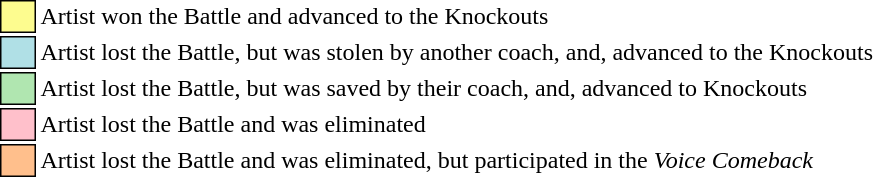<table class="toccolours" style="font-size: 100%">
<tr>
<td style="background:#fdfc8f; border:1px solid black">     </td>
<td>Artist won the Battle and advanced to the Knockouts</td>
</tr>
<tr>
<td style="background:#b0e0e6; border:1px solid black">     </td>
<td>Artist lost the Battle, but was stolen by another coach, and, advanced to the Knockouts</td>
</tr>
<tr>
<td style="background:#b0e6b0; border:1px solid black">     </td>
<td>Artist lost the Battle, but was saved by their coach, and, advanced to Knockouts</td>
</tr>
<tr>
<td style="background:pink; border:1px solid black">     </td>
<td>Artist lost the Battle and was eliminated</td>
</tr>
<tr>
<td style="background:#FFBF8C; border:1px solid black">     </td>
<td>Artist lost the Battle and was eliminated, but participated in the <em>Voice Comeback</em></td>
</tr>
</table>
